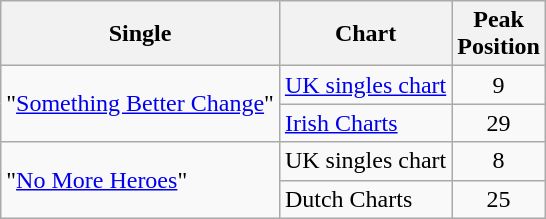<table class="wikitable">
<tr>
<th>Single</th>
<th>Chart</th>
<th>Peak<br>Position</th>
</tr>
<tr>
<td rowspan="2">"<a href='#'>Something Better Change</a>"</td>
<td><a href='#'>UK singles chart</a></td>
<td style="text-align:center">9</td>
</tr>
<tr>
<td><a href='#'>Irish Charts</a></td>
<td style="text-align:center;">29</td>
</tr>
<tr>
<td rowspan="2">"<a href='#'>No More Heroes</a>"</td>
<td>UK singles chart</td>
<td style="text-align:center;">8</td>
</tr>
<tr>
<td>Dutch Charts</td>
<td style="text-align:center">25</td>
</tr>
</table>
